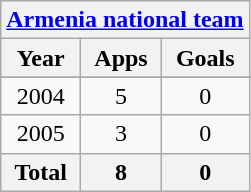<table class="wikitable" style="text-align:center">
<tr>
<th colspan=3><a href='#'>Armenia national team</a></th>
</tr>
<tr>
<th>Year</th>
<th>Apps</th>
<th>Goals</th>
</tr>
<tr>
</tr>
<tr>
<td>2004</td>
<td>5</td>
<td>0</td>
</tr>
<tr>
<td>2005</td>
<td>3</td>
<td>0</td>
</tr>
<tr>
<th>Total</th>
<th>8</th>
<th>0</th>
</tr>
</table>
